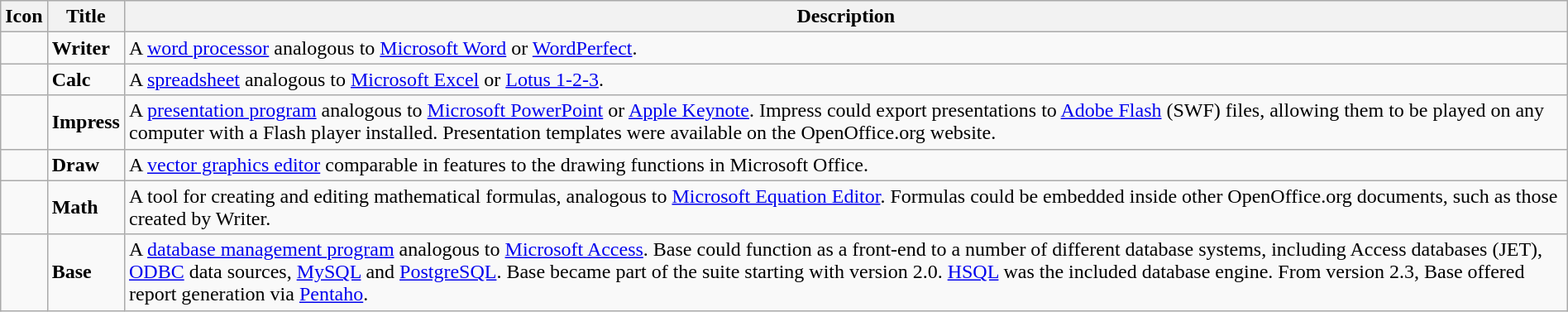<table class="wikitable" style="width:100%;">
<tr>
<th>Icon</th>
<th>Title</th>
<th>Description</th>
</tr>
<tr>
<td class="noresize"></td>
<td><strong>Writer</strong></td>
<td>A <a href='#'>word processor</a> analogous to <a href='#'>Microsoft Word</a> or <a href='#'>WordPerfect</a>.</td>
</tr>
<tr>
<td></td>
<td><strong>Calc</strong></td>
<td>A <a href='#'>spreadsheet</a> analogous to <a href='#'>Microsoft Excel</a> or <a href='#'>Lotus 1-2-3</a>.</td>
</tr>
<tr>
<td></td>
<td><strong>Impress</strong></td>
<td>A <a href='#'>presentation program</a> analogous to <a href='#'>Microsoft PowerPoint</a> or <a href='#'>Apple Keynote</a>. Impress could export presentations to <a href='#'>Adobe Flash</a> (SWF) files, allowing them to be played on any computer with a Flash player installed. Presentation templates were available on the OpenOffice.org website.</td>
</tr>
<tr>
<td></td>
<td><strong>Draw</strong></td>
<td>A <a href='#'>vector graphics editor</a> comparable in features to the drawing functions in Microsoft Office.</td>
</tr>
<tr>
<td></td>
<td><strong>Math</strong></td>
<td>A tool for creating and editing mathematical formulas, analogous to <a href='#'>Microsoft Equation Editor</a>. Formulas could be embedded inside other OpenOffice.org documents, such as those created by Writer.</td>
</tr>
<tr>
<td></td>
<td><strong>Base</strong></td>
<td>A <a href='#'>database management program</a> analogous to <a href='#'>Microsoft Access</a>. Base could function as a front-end to a number of different database systems, including Access databases (JET), <a href='#'>ODBC</a> data sources, <a href='#'>MySQL</a> and <a href='#'>PostgreSQL</a>. Base became part of the suite starting with version 2.0. <a href='#'>HSQL</a> was the included database engine. From version 2.3, Base offered report generation via <a href='#'>Pentaho</a>.</td>
</tr>
</table>
